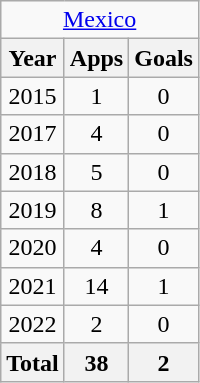<table class="wikitable" style="text-align:center">
<tr>
<td colspan=3><a href='#'>Mexico</a></td>
</tr>
<tr>
<th>Year</th>
<th>Apps</th>
<th>Goals</th>
</tr>
<tr>
<td>2015</td>
<td>1</td>
<td>0</td>
</tr>
<tr>
<td>2017</td>
<td>4</td>
<td>0</td>
</tr>
<tr>
<td>2018</td>
<td>5</td>
<td>0</td>
</tr>
<tr>
<td>2019</td>
<td>8</td>
<td>1</td>
</tr>
<tr>
<td>2020</td>
<td>4</td>
<td>0</td>
</tr>
<tr>
<td>2021</td>
<td>14</td>
<td>1</td>
</tr>
<tr>
<td>2022</td>
<td>2</td>
<td>0</td>
</tr>
<tr>
<th>Total</th>
<th>38</th>
<th>2</th>
</tr>
</table>
